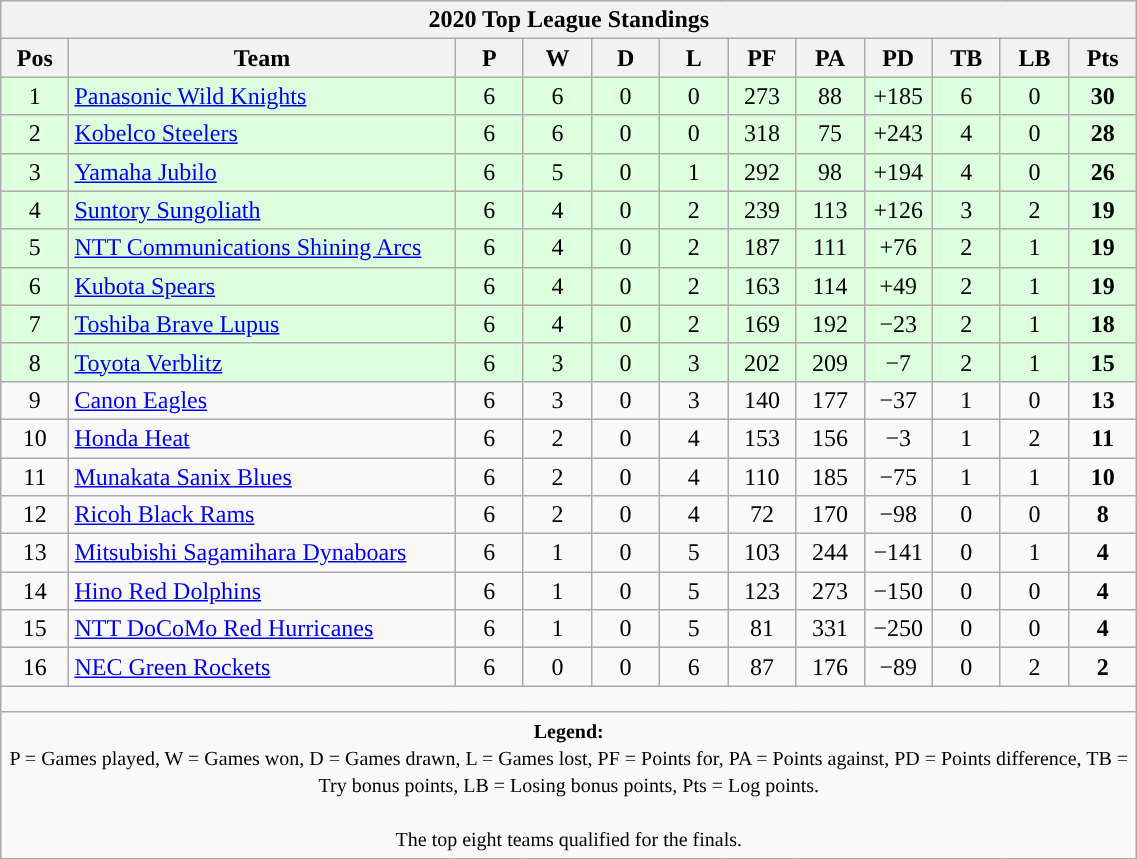<table class="wikitable" style="text-align:center; font-size:100%; width:60%;">
<tr>
<th colspan="100%" cellpadding="0" cellspacing="0"><strong>2020 Top League Standings</strong></th>
</tr>
<tr>
<th style="width:6%;">Pos</th>
<th style="width:34%;">Team</th>
<th style="width:6%;">P</th>
<th style="width:6%;">W</th>
<th style="width:6%;">D</th>
<th style="width:6%;">L</th>
<th style="width:6%;">PF</th>
<th style="width:6%;">PA</th>
<th style="width:6%;">PD</th>
<th style="width:6%;">TB</th>
<th style="width:6%;">LB</th>
<th style="width:6%;">Pts<br></th>
</tr>
<tr style="background:#DDFFDD;">
<td>1</td>
<td style="text-align:left;"><a href='#'>Panasonic Wild Knights</a></td>
<td>6</td>
<td>6</td>
<td>0</td>
<td>0</td>
<td>273</td>
<td>88</td>
<td>+185</td>
<td>6</td>
<td>0</td>
<td><strong>30</strong></td>
</tr>
<tr style="background:#DDFFDD;">
<td>2</td>
<td style="text-align:left;"><a href='#'>Kobelco Steelers</a></td>
<td>6</td>
<td>6</td>
<td>0</td>
<td>0</td>
<td>318</td>
<td>75</td>
<td>+243</td>
<td>4</td>
<td>0</td>
<td><strong>28</strong></td>
</tr>
<tr style="background:#DDFFDD;">
<td>3</td>
<td style="text-align:left;"><a href='#'>Yamaha Jubilo</a></td>
<td>6</td>
<td>5</td>
<td>0</td>
<td>1</td>
<td>292</td>
<td>98</td>
<td>+194</td>
<td>4</td>
<td>0</td>
<td><strong>26</strong></td>
</tr>
<tr style="background:#DDFFDD;">
<td>4</td>
<td style="text-align:left;"><a href='#'>Suntory Sungoliath</a></td>
<td>6</td>
<td>4</td>
<td>0</td>
<td>2</td>
<td>239</td>
<td>113</td>
<td>+126</td>
<td>3</td>
<td>2</td>
<td><strong>19</strong></td>
</tr>
<tr style="background:#DDFFDD;">
<td>5</td>
<td style="text-align:left;"><a href='#'>NTT Communications Shining Arcs</a></td>
<td>6</td>
<td>4</td>
<td>0</td>
<td>2</td>
<td>187</td>
<td>111</td>
<td>+76</td>
<td>2</td>
<td>1</td>
<td><strong>19</strong></td>
</tr>
<tr style="background:#DDFFDD;">
<td>6</td>
<td style="text-align:left;"><a href='#'>Kubota Spears</a></td>
<td>6</td>
<td>4</td>
<td>0</td>
<td>2</td>
<td>163</td>
<td>114</td>
<td>+49</td>
<td>2</td>
<td>1</td>
<td><strong>19</strong></td>
</tr>
<tr style="background:#DDFFDD;">
<td>7</td>
<td style="text-align:left;"><a href='#'>Toshiba Brave Lupus</a></td>
<td>6</td>
<td>4</td>
<td>0</td>
<td>2</td>
<td>169</td>
<td>192</td>
<td>−23</td>
<td>2</td>
<td>1</td>
<td><strong>18</strong></td>
</tr>
<tr style="background:#DDFFDD;">
<td>8</td>
<td style="text-align:left;"><a href='#'>Toyota Verblitz</a></td>
<td>6</td>
<td>3</td>
<td>0</td>
<td>3</td>
<td>202</td>
<td>209</td>
<td>−7</td>
<td>2</td>
<td>1</td>
<td><strong>15</strong></td>
</tr>
<tr>
<td>9</td>
<td style="text-align:left;"><a href='#'>Canon Eagles</a></td>
<td>6</td>
<td>3</td>
<td>0</td>
<td>3</td>
<td>140</td>
<td>177</td>
<td>−37</td>
<td>1</td>
<td>0</td>
<td><strong>13</strong></td>
</tr>
<tr>
<td>10</td>
<td style="text-align:left;"><a href='#'>Honda Heat</a></td>
<td>6</td>
<td>2</td>
<td>0</td>
<td>4</td>
<td>153</td>
<td>156</td>
<td>−3</td>
<td>1</td>
<td>2</td>
<td><strong>11</strong></td>
</tr>
<tr>
<td>11</td>
<td style="text-align:left;"><a href='#'>Munakata Sanix Blues</a></td>
<td>6</td>
<td>2</td>
<td>0</td>
<td>4</td>
<td>110</td>
<td>185</td>
<td>−75</td>
<td>1</td>
<td>1</td>
<td><strong>10</strong></td>
</tr>
<tr>
<td>12</td>
<td style="text-align:left;"><a href='#'>Ricoh Black Rams</a></td>
<td>6</td>
<td>2</td>
<td>0</td>
<td>4</td>
<td>72</td>
<td>170</td>
<td>−98</td>
<td>0</td>
<td>0</td>
<td><strong>8</strong></td>
</tr>
<tr>
<td>13</td>
<td style="text-align:left;"><a href='#'>Mitsubishi Sagamihara Dynaboars</a></td>
<td>6</td>
<td>1</td>
<td>0</td>
<td>5</td>
<td>103</td>
<td>244</td>
<td>−141</td>
<td>0</td>
<td>1</td>
<td><strong>4</strong></td>
</tr>
<tr>
<td>14</td>
<td style="text-align:left;"><a href='#'>Hino Red Dolphins</a></td>
<td>6</td>
<td>1</td>
<td>0</td>
<td>5</td>
<td>123</td>
<td>273</td>
<td>−150</td>
<td>0</td>
<td>0</td>
<td><strong>4</strong></td>
</tr>
<tr>
<td>15</td>
<td style="text-align:left;"><a href='#'>NTT DoCoMo Red Hurricanes</a></td>
<td>6</td>
<td>1</td>
<td>0</td>
<td>5</td>
<td>81</td>
<td>331</td>
<td>−250</td>
<td>0</td>
<td>0</td>
<td><strong>4</strong></td>
</tr>
<tr>
<td>16</td>
<td style="text-align:left;"><a href='#'>NEC Green Rockets</a></td>
<td>6</td>
<td>0</td>
<td>0</td>
<td>6</td>
<td>87</td>
<td>176</td>
<td>−89</td>
<td>0</td>
<td>2</td>
<td><strong>2</strong></td>
</tr>
<tr>
<td colspan="100%" style="height:10px;"></td>
</tr>
<tr>
<td colspan="100%"><small><strong>Legend:</strong> <br> P = Games played, W = Games won, D = Games drawn, L = Games lost, PF = Points for, PA = Points against, PD = Points difference, TB = Try bonus points, LB = Losing bonus points, Pts = Log points. <br> <br> <span>The top eight teams</span> qualified for the finals.</small></td>
</tr>
</table>
